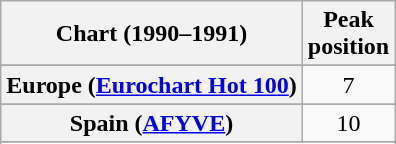<table class="wikitable sortable plainrowheaders" style="text-align:center">
<tr>
<th scope="col">Chart (1990–1991)</th>
<th scope="col">Peak<br>position</th>
</tr>
<tr>
</tr>
<tr>
<th scope="row">Europe (<a href='#'>Eurochart Hot 100</a>)</th>
<td>7</td>
</tr>
<tr>
</tr>
<tr>
</tr>
<tr>
</tr>
<tr>
</tr>
<tr>
</tr>
<tr>
<th scope="row">Spain (<a href='#'>AFYVE</a>)</th>
<td>10</td>
</tr>
<tr>
</tr>
<tr>
</tr>
</table>
